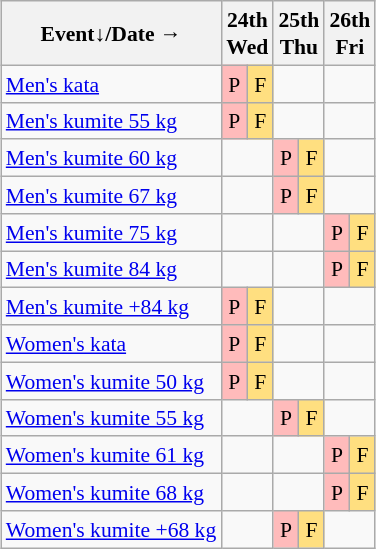<table class="wikitable" style="margin:0.5em auto; font-size:90%; line-height:1.25em; text-align:center;">
<tr>
<th>Event↓/Date →</th>
<th colspan=2>24th<br>Wed</th>
<th colspan=2>25th<br>Thu</th>
<th colspan=2>26th<br>Fri</th>
</tr>
<tr>
<td align="left"><a href='#'>Men's kata</a></td>
<td bgcolor="#FFBBBB">P</td>
<td bgcolor="#FFDF80">F</td>
<td colspan=2></td>
<td colspan=2></td>
</tr>
<tr>
<td align="left"><a href='#'>Men's kumite 55 kg</a></td>
<td bgcolor="#FFBBBB">P</td>
<td bgcolor="#FFDF80">F</td>
<td colspan=2></td>
<td colspan=2></td>
</tr>
<tr>
<td align="left"><a href='#'>Men's kumite 60 kg</a></td>
<td colspan=2></td>
<td bgcolor="#FFBBBB">P</td>
<td bgcolor="#FFDF80">F</td>
<td colspan=2></td>
</tr>
<tr>
<td align="left"><a href='#'>Men's kumite 67 kg</a></td>
<td colspan=2></td>
<td bgcolor="#FFBBBB">P</td>
<td bgcolor="#FFDF80">F</td>
<td colspan=2></td>
</tr>
<tr>
<td align="left"><a href='#'>Men's kumite 75 kg</a></td>
<td colspan=2></td>
<td colspan=2></td>
<td bgcolor="#FFBBBB">P</td>
<td bgcolor="#FFDF80">F</td>
</tr>
<tr>
<td align="left"><a href='#'>Men's kumite 84 kg</a></td>
<td colspan=2></td>
<td colspan=2></td>
<td bgcolor="#FFBBBB">P</td>
<td bgcolor="#FFDF80">F</td>
</tr>
<tr>
<td align="left"><a href='#'>Men's kumite +84 kg</a></td>
<td bgcolor="#FFBBBB">P</td>
<td bgcolor="#FFDF80">F</td>
<td colspan=2></td>
<td colspan=2></td>
</tr>
<tr>
<td align="left"><a href='#'>Women's kata</a></td>
<td bgcolor="#FFBBBB">P</td>
<td bgcolor="#FFDF80">F</td>
<td colspan=2></td>
<td colspan=2></td>
</tr>
<tr>
<td align="left"><a href='#'>Women's kumite 50 kg</a></td>
<td bgcolor="#FFBBBB">P</td>
<td bgcolor="#FFDF80">F</td>
<td colspan=2></td>
<td colspan=2></td>
</tr>
<tr>
<td align="left"><a href='#'>Women's kumite 55 kg</a></td>
<td colspan=2></td>
<td bgcolor="#FFBBBB">P</td>
<td bgcolor="#FFDF80">F</td>
<td colspan=2></td>
</tr>
<tr>
<td align="left"><a href='#'>Women's kumite 61 kg</a></td>
<td colspan=2></td>
<td colspan=2></td>
<td bgcolor="#FFBBBB">P</td>
<td bgcolor="#FFDF80">F</td>
</tr>
<tr>
<td align="left"><a href='#'>Women's kumite 68 kg</a></td>
<td colspan=2></td>
<td colspan=2></td>
<td bgcolor="#FFBBBB">P</td>
<td bgcolor="#FFDF80">F</td>
</tr>
<tr>
<td align="left"><a href='#'>Women's kumite +68 kg</a></td>
<td colspan=2></td>
<td bgcolor="#FFBBBB">P</td>
<td bgcolor="#FFDF80">F</td>
<td colspan=2></td>
</tr>
</table>
